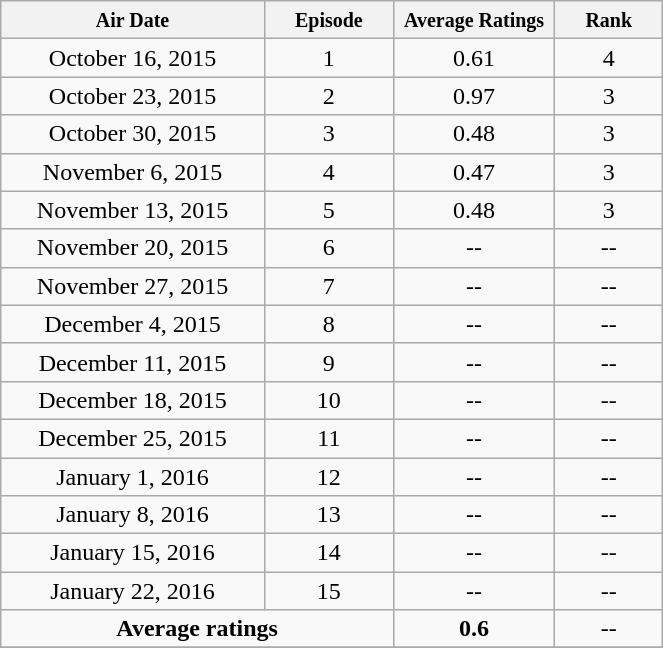<table class="wikitable" style="text-align:center;width:35%;">
<tr>
<th width="15%"><small><strong>Air Date</strong></small></th>
<th width="5%"><small><strong>Episode</strong></small></th>
<th width="8%"><small><strong>Average Ratings</strong></small></th>
<th width="5%"><small><strong>Rank</strong></small></th>
</tr>
<tr>
<td>October 16, 2015</td>
<td>1</td>
<td>0.61</td>
<td>4</td>
</tr>
<tr>
<td>October 23, 2015</td>
<td>2</td>
<td>0.97</td>
<td>3</td>
</tr>
<tr>
<td>October 30, 2015</td>
<td>3</td>
<td>0.48</td>
<td>3</td>
</tr>
<tr>
<td>November 6, 2015</td>
<td>4</td>
<td>0.47</td>
<td>3</td>
</tr>
<tr>
<td>November 13, 2015</td>
<td>5</td>
<td>0.48</td>
<td>3</td>
</tr>
<tr>
<td>November 20, 2015</td>
<td>6</td>
<td>--</td>
<td>--</td>
</tr>
<tr>
<td>November 27, 2015</td>
<td>7</td>
<td>--</td>
<td>--</td>
</tr>
<tr>
<td>December 4, 2015</td>
<td>8</td>
<td>--</td>
<td>--</td>
</tr>
<tr>
<td>December 11, 2015</td>
<td>9</td>
<td>--</td>
<td>--</td>
</tr>
<tr>
<td>December 18, 2015</td>
<td>10</td>
<td>--</td>
<td>--</td>
</tr>
<tr>
<td>December 25, 2015</td>
<td>11</td>
<td>--</td>
<td>--</td>
</tr>
<tr>
<td>January 1, 2016</td>
<td>12</td>
<td>--</td>
<td>--</td>
</tr>
<tr>
<td>January 8, 2016</td>
<td>13</td>
<td>--</td>
<td>--</td>
</tr>
<tr>
<td>January 15, 2016</td>
<td>14</td>
<td>--</td>
<td>--</td>
</tr>
<tr>
<td>January 22, 2016</td>
<td>15</td>
<td>--</td>
<td>--</td>
</tr>
<tr>
<td colspan=2><strong>Average ratings</strong></td>
<td><strong>0.6</strong></td>
<td>--</td>
</tr>
<tr>
</tr>
</table>
